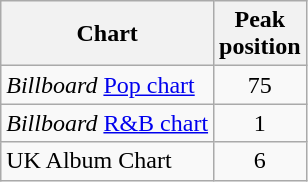<table class="wikitable">
<tr>
<th>Chart</th>
<th>Peak <br> position</th>
</tr>
<tr>
<td><em>Billboard</em> <a href='#'>Pop chart</a></td>
<td style="text-align:center;">75</td>
</tr>
<tr>
<td><em>Billboard</em> <a href='#'>R&B chart</a></td>
<td style="text-align:center;">1</td>
</tr>
<tr>
<td>UK Album Chart</td>
<td style="text-align:center;">6</td>
</tr>
</table>
